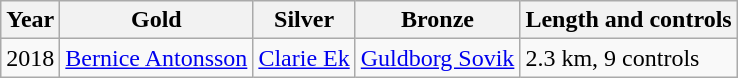<table class="wikitable">
<tr>
<th>Year</th>
<th>Gold</th>
<th>Silver</th>
<th>Bronze</th>
<th>Length and controls</th>
</tr>
<tr>
<td>2018</td>
<td> <a href='#'>Bernice Antonsson</a></td>
<td> <a href='#'>Clarie Ek</a></td>
<td> <a href='#'>Guldborg Sovik</a></td>
<td>2.3 km, 9 controls</td>
</tr>
</table>
